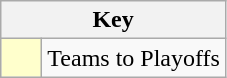<table class="wikitable" style="text-align: center;">
<tr>
<th colspan=2>Key</th>
</tr>
<tr>
<td style="background:#ffffcc; width:20px;"></td>
<td align=left>Teams to Playoffs</td>
</tr>
</table>
